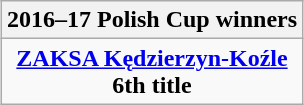<table class=wikitable style="text-align:center; margin:auto">
<tr>
<th>2016–17 Polish Cup winners</th>
</tr>
<tr>
<td><strong><a href='#'>ZAKSA Kędzierzyn-Koźle</a></strong><br><strong>6th title</strong></td>
</tr>
</table>
